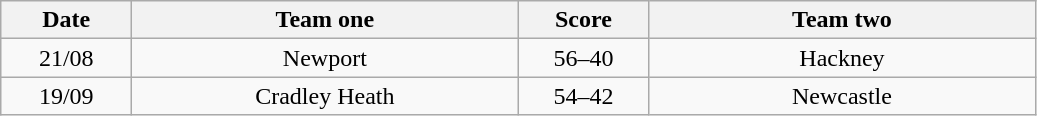<table class="wikitable" style="text-align: center">
<tr>
<th width=80>Date</th>
<th width=250>Team one</th>
<th width=80>Score</th>
<th width=250>Team two</th>
</tr>
<tr>
<td>21/08</td>
<td>Newport</td>
<td>56–40</td>
<td>Hackney</td>
</tr>
<tr>
<td>19/09</td>
<td>Cradley Heath</td>
<td>54–42</td>
<td>Newcastle</td>
</tr>
</table>
